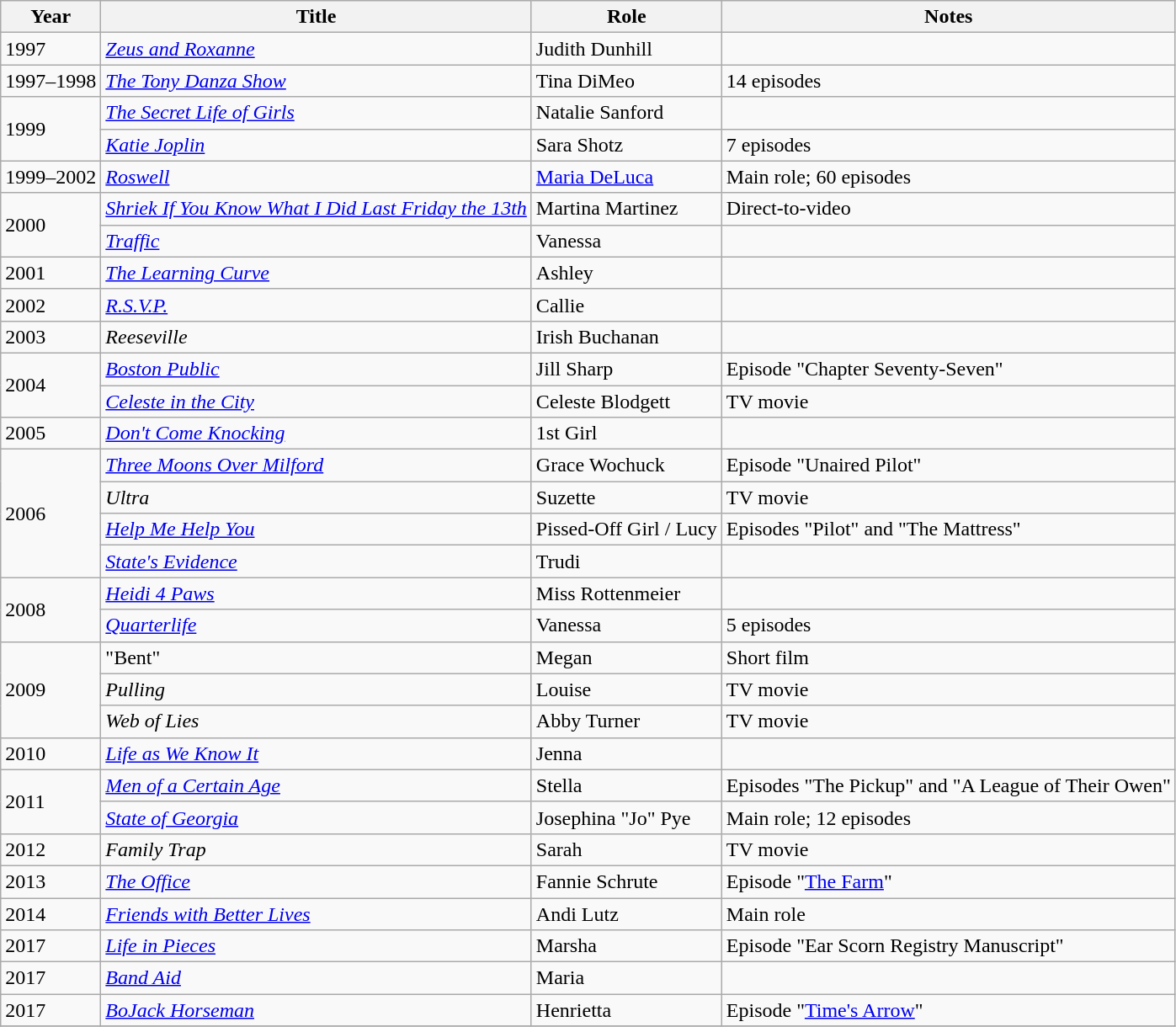<table class="wikitable sortable">
<tr>
<th>Year</th>
<th>Title</th>
<th>Role</th>
<th class="unsortable">Notes</th>
</tr>
<tr>
<td>1997</td>
<td><em><a href='#'>Zeus and Roxanne</a></em></td>
<td>Judith Dunhill</td>
<td></td>
</tr>
<tr>
<td>1997–1998</td>
<td><em><a href='#'>The Tony Danza Show</a></em></td>
<td>Tina DiMeo</td>
<td>14 episodes</td>
</tr>
<tr>
<td rowspan="2">1999</td>
<td><em><a href='#'>The Secret Life of Girls</a></em></td>
<td>Natalie Sanford</td>
<td></td>
</tr>
<tr>
<td><em><a href='#'>Katie Joplin</a></em></td>
<td>Sara Shotz</td>
<td>7 episodes</td>
</tr>
<tr>
<td>1999–2002</td>
<td><em><a href='#'>Roswell</a></em></td>
<td><a href='#'>Maria DeLuca</a></td>
<td>Main role; 60 episodes</td>
</tr>
<tr>
<td rowspan="2">2000</td>
<td><em><a href='#'>Shriek If You Know What I Did Last Friday the 13th</a></em></td>
<td>Martina Martinez</td>
<td>Direct-to-video</td>
</tr>
<tr>
<td><em><a href='#'>Traffic</a></em></td>
<td>Vanessa</td>
<td></td>
</tr>
<tr>
<td>2001</td>
<td><em><a href='#'>The Learning Curve</a></em></td>
<td>Ashley</td>
<td></td>
</tr>
<tr>
<td>2002</td>
<td><em><a href='#'>R.S.V.P.</a></em></td>
<td>Callie</td>
<td></td>
</tr>
<tr>
<td>2003</td>
<td><em>Reeseville</em></td>
<td>Irish Buchanan</td>
<td></td>
</tr>
<tr>
<td rowspan="2">2004</td>
<td><em><a href='#'>Boston Public</a></em></td>
<td>Jill Sharp</td>
<td>Episode "Chapter Seventy-Seven"</td>
</tr>
<tr>
<td><em><a href='#'>Celeste in the City</a></em></td>
<td>Celeste Blodgett</td>
<td>TV movie</td>
</tr>
<tr>
<td>2005</td>
<td><em><a href='#'>Don't Come Knocking</a></em></td>
<td>1st Girl</td>
<td></td>
</tr>
<tr>
<td rowspan="4">2006</td>
<td><em><a href='#'>Three Moons Over Milford</a></em></td>
<td>Grace Wochuck</td>
<td>Episode "Unaired Pilot"</td>
</tr>
<tr>
<td><em>Ultra</em></td>
<td>Suzette</td>
<td>TV movie</td>
</tr>
<tr>
<td><em><a href='#'>Help Me Help You</a></em></td>
<td>Pissed-Off Girl / Lucy</td>
<td>Episodes "Pilot" and "The Mattress"</td>
</tr>
<tr>
<td><em><a href='#'>State's Evidence</a></em></td>
<td>Trudi</td>
<td></td>
</tr>
<tr>
<td rowspan="2">2008</td>
<td><em><a href='#'>Heidi 4 Paws</a></em></td>
<td>Miss Rottenmeier</td>
<td></td>
</tr>
<tr>
<td><em><a href='#'>Quarterlife</a></em></td>
<td>Vanessa</td>
<td>5 episodes</td>
</tr>
<tr>
<td rowspan="3">2009</td>
<td>"Bent"</td>
<td>Megan</td>
<td>Short film</td>
</tr>
<tr>
<td><em>Pulling</em></td>
<td>Louise</td>
<td>TV movie</td>
</tr>
<tr>
<td><em>Web of Lies</em></td>
<td>Abby Turner</td>
<td>TV movie</td>
</tr>
<tr>
<td>2010</td>
<td><em><a href='#'>Life as We Know It</a></em></td>
<td>Jenna</td>
<td></td>
</tr>
<tr>
<td rowspan="2">2011</td>
<td><em><a href='#'>Men of a Certain Age</a></em></td>
<td>Stella</td>
<td>Episodes "The Pickup" and "A League of Their Owen"</td>
</tr>
<tr>
<td><em><a href='#'>State of Georgia</a></em></td>
<td>Josephina "Jo" Pye</td>
<td>Main role; 12 episodes</td>
</tr>
<tr>
<td>2012</td>
<td><em>Family Trap</em></td>
<td>Sarah</td>
<td>TV movie</td>
</tr>
<tr>
<td>2013</td>
<td><em><a href='#'>The Office</a></em></td>
<td>Fannie Schrute</td>
<td>Episode "<a href='#'>The Farm</a>"</td>
</tr>
<tr>
<td>2014</td>
<td><em><a href='#'>Friends with Better Lives</a></em></td>
<td>Andi Lutz</td>
<td>Main role</td>
</tr>
<tr>
<td>2017</td>
<td><em><a href='#'>Life in Pieces</a></em></td>
<td>Marsha</td>
<td>Episode "Ear Scorn Registry Manuscript"</td>
</tr>
<tr>
<td>2017</td>
<td><em><a href='#'>Band Aid</a></em></td>
<td>Maria</td>
<td></td>
</tr>
<tr>
<td>2017</td>
<td><em><a href='#'>BoJack Horseman</a></em></td>
<td>Henrietta</td>
<td>Episode "<a href='#'>Time's Arrow</a>"</td>
</tr>
<tr>
</tr>
</table>
